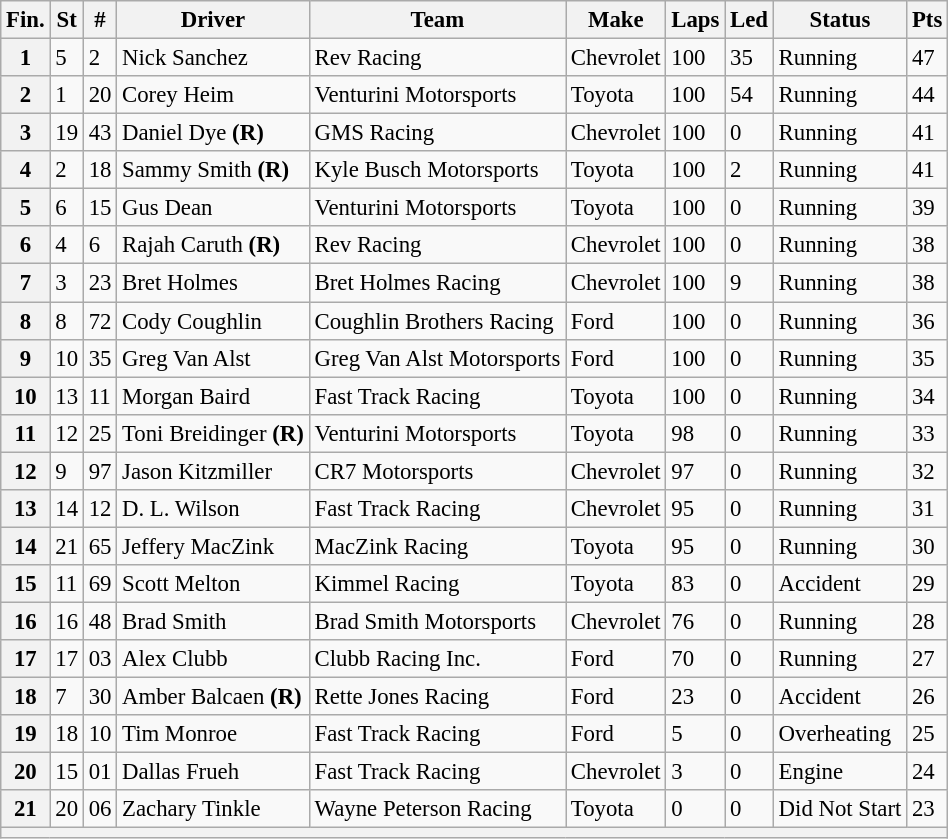<table class="wikitable" style="font-size:95%">
<tr>
<th>Fin.</th>
<th>St</th>
<th>#</th>
<th>Driver</th>
<th>Team</th>
<th>Make</th>
<th>Laps</th>
<th>Led</th>
<th>Status</th>
<th>Pts</th>
</tr>
<tr>
<th>1</th>
<td>5</td>
<td>2</td>
<td>Nick Sanchez</td>
<td>Rev Racing</td>
<td>Chevrolet</td>
<td>100</td>
<td>35</td>
<td>Running</td>
<td>47</td>
</tr>
<tr>
<th>2</th>
<td>1</td>
<td>20</td>
<td>Corey Heim</td>
<td>Venturini Motorsports</td>
<td>Toyota</td>
<td>100</td>
<td>54</td>
<td>Running</td>
<td>44</td>
</tr>
<tr>
<th>3</th>
<td>19</td>
<td>43</td>
<td>Daniel Dye <strong>(R)</strong></td>
<td>GMS Racing</td>
<td>Chevrolet</td>
<td>100</td>
<td>0</td>
<td>Running</td>
<td>41</td>
</tr>
<tr>
<th>4</th>
<td>2</td>
<td>18</td>
<td>Sammy Smith <strong>(R)</strong></td>
<td>Kyle Busch Motorsports</td>
<td>Toyota</td>
<td>100</td>
<td>2</td>
<td>Running</td>
<td>41</td>
</tr>
<tr>
<th>5</th>
<td>6</td>
<td>15</td>
<td>Gus Dean</td>
<td>Venturini Motorsports</td>
<td>Toyota</td>
<td>100</td>
<td>0</td>
<td>Running</td>
<td>39</td>
</tr>
<tr>
<th>6</th>
<td>4</td>
<td>6</td>
<td>Rajah Caruth <strong>(R)</strong></td>
<td>Rev Racing</td>
<td>Chevrolet</td>
<td>100</td>
<td>0</td>
<td>Running</td>
<td>38</td>
</tr>
<tr>
<th>7</th>
<td>3</td>
<td>23</td>
<td>Bret Holmes</td>
<td>Bret Holmes Racing</td>
<td>Chevrolet</td>
<td>100</td>
<td>9</td>
<td>Running</td>
<td>38</td>
</tr>
<tr>
<th>8</th>
<td>8</td>
<td>72</td>
<td>Cody Coughlin</td>
<td>Coughlin Brothers Racing</td>
<td>Ford</td>
<td>100</td>
<td>0</td>
<td>Running</td>
<td>36</td>
</tr>
<tr>
<th>9</th>
<td>10</td>
<td>35</td>
<td>Greg Van Alst</td>
<td>Greg Van Alst Motorsports</td>
<td>Ford</td>
<td>100</td>
<td>0</td>
<td>Running</td>
<td>35</td>
</tr>
<tr>
<th>10</th>
<td>13</td>
<td>11</td>
<td>Morgan Baird</td>
<td>Fast Track Racing</td>
<td>Toyota</td>
<td>100</td>
<td>0</td>
<td>Running</td>
<td>34</td>
</tr>
<tr>
<th>11</th>
<td>12</td>
<td>25</td>
<td>Toni Breidinger <strong>(R)</strong></td>
<td>Venturini Motorsports</td>
<td>Toyota</td>
<td>98</td>
<td>0</td>
<td>Running</td>
<td>33</td>
</tr>
<tr>
<th>12</th>
<td>9</td>
<td>97</td>
<td>Jason Kitzmiller</td>
<td>CR7 Motorsports</td>
<td>Chevrolet</td>
<td>97</td>
<td>0</td>
<td>Running</td>
<td>32</td>
</tr>
<tr>
<th>13</th>
<td>14</td>
<td>12</td>
<td>D. L. Wilson</td>
<td>Fast Track Racing</td>
<td>Chevrolet</td>
<td>95</td>
<td>0</td>
<td>Running</td>
<td>31</td>
</tr>
<tr>
<th>14</th>
<td>21</td>
<td>65</td>
<td>Jeffery MacZink</td>
<td>MacZink Racing</td>
<td>Toyota</td>
<td>95</td>
<td>0</td>
<td>Running</td>
<td>30</td>
</tr>
<tr>
<th>15</th>
<td>11</td>
<td>69</td>
<td>Scott Melton</td>
<td>Kimmel Racing</td>
<td>Toyota</td>
<td>83</td>
<td>0</td>
<td>Accident</td>
<td>29</td>
</tr>
<tr>
<th>16</th>
<td>16</td>
<td>48</td>
<td>Brad Smith</td>
<td>Brad Smith Motorsports</td>
<td>Chevrolet</td>
<td>76</td>
<td>0</td>
<td>Running</td>
<td>28</td>
</tr>
<tr>
<th>17</th>
<td>17</td>
<td>03</td>
<td>Alex Clubb</td>
<td>Clubb Racing Inc.</td>
<td>Ford</td>
<td>70</td>
<td>0</td>
<td>Running</td>
<td>27</td>
</tr>
<tr>
<th>18</th>
<td>7</td>
<td>30</td>
<td>Amber Balcaen <strong>(R)</strong></td>
<td>Rette Jones Racing</td>
<td>Ford</td>
<td>23</td>
<td>0</td>
<td>Accident</td>
<td>26</td>
</tr>
<tr>
<th>19</th>
<td>18</td>
<td>10</td>
<td>Tim Monroe</td>
<td>Fast Track Racing</td>
<td>Ford</td>
<td>5</td>
<td>0</td>
<td>Overheating</td>
<td>25</td>
</tr>
<tr>
<th>20</th>
<td>15</td>
<td>01</td>
<td>Dallas Frueh</td>
<td>Fast Track Racing</td>
<td>Chevrolet</td>
<td>3</td>
<td>0</td>
<td>Engine</td>
<td>24</td>
</tr>
<tr>
<th>21</th>
<td>20</td>
<td>06</td>
<td>Zachary Tinkle</td>
<td>Wayne Peterson Racing</td>
<td>Toyota</td>
<td>0</td>
<td>0</td>
<td>Did Not Start</td>
<td>23</td>
</tr>
<tr>
<th colspan="10"></th>
</tr>
</table>
